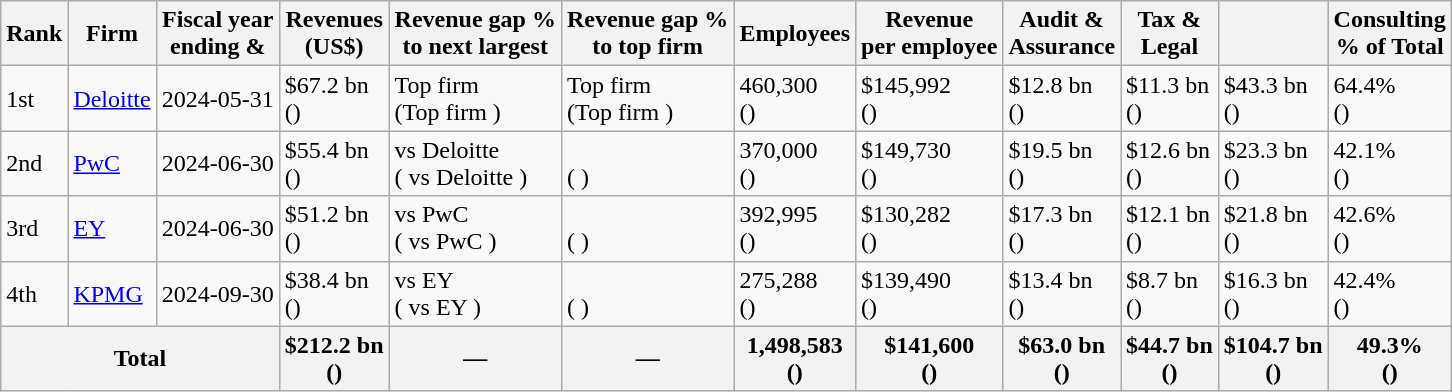<table class="wikitable sortable">
<tr>
<th>Rank</th>
<th>Firm</th>
<th>Fiscal year<br>ending & </th>
<th>Revenues<br>(US$)</th>
<th>Revenue gap %<br>to next largest</th>
<th>Revenue gap %<br>to top firm</th>
<th>Employees</th>
<th>Revenue<br>per employee</th>
<th>Audit &<br>Assurance</th>
<th>Tax &<br>Legal</th>
<th></th>
<th>Consulting<br>% of Total</th>
</tr>
<tr>
<td>1st</td>
<td> <a href='#'>Deloitte</a></td>
<td>2024-05-31</td>
<td>$67.2 bn<br>()</td>
<td>Top firm<br>(Top firm )</td>
<td>Top firm<br>(Top firm )</td>
<td>460,300<br>()</td>
<td>$145,992<br>()</td>
<td>$12.8 bn<br>()</td>
<td>$11.3 bn<br>()</td>
<td>$43.3 bn<br>()</td>
<td>64.4%<br>()<br>
</td>
</tr>
<tr>
<td>2nd</td>
<td> <a href='#'>PwC</a></td>
<td>2024-06-30</td>
<td>$55.4 bn<br>()</td>
<td> vs Deloitte<br>( vs Deloitte )</td>
<td><br>( )</td>
<td>370,000<br>()</td>
<td>$149,730<br>()</td>
<td>$19.5 bn<br>()</td>
<td>$12.6 bn<br>()</td>
<td>$23.3 bn<br>()</td>
<td>42.1%<br>()<br>
</td>
</tr>
<tr>
<td>3rd</td>
<td> <a href='#'>EY</a></td>
<td>2024-06-30</td>
<td>$51.2 bn<br>()</td>
<td> vs PwC<br>( vs PwC )</td>
<td><br>( )</td>
<td>392,995<br>()</td>
<td>$130,282<br>()</td>
<td>$17.3 bn<br>()</td>
<td>$12.1 bn<br>()</td>
<td>$21.8 bn<br>()</td>
<td>42.6%<br>()<br>
</td>
</tr>
<tr>
<td>4th</td>
<td> <a href='#'>KPMG</a></td>
<td>2024-09-30</td>
<td>$38.4 bn<br>()</td>
<td> vs EY<br>( vs EY )</td>
<td><br>( )</td>
<td>275,288<br>()</td>
<td>$139,490<br>()</td>
<td>$13.4 bn<br>()</td>
<td>$8.7 bn<br>()</td>
<td>$16.3 bn<br>()</td>
<td>42.4%<br>()<br>
</td>
</tr>
<tr>
<th scope="row" colspan="3">Total</th>
<th>$212.2 bn<br>()</th>
<th>—</th>
<th>—</th>
<th>1,498,583<br>()</th>
<th>$141,600<br>()</th>
<th>$63.0 bn<br>()</th>
<th>$44.7 bn<br>()</th>
<th>$104.7 bn<br>()</th>
<th>49.3%<br>()</th>
</tr>
</table>
